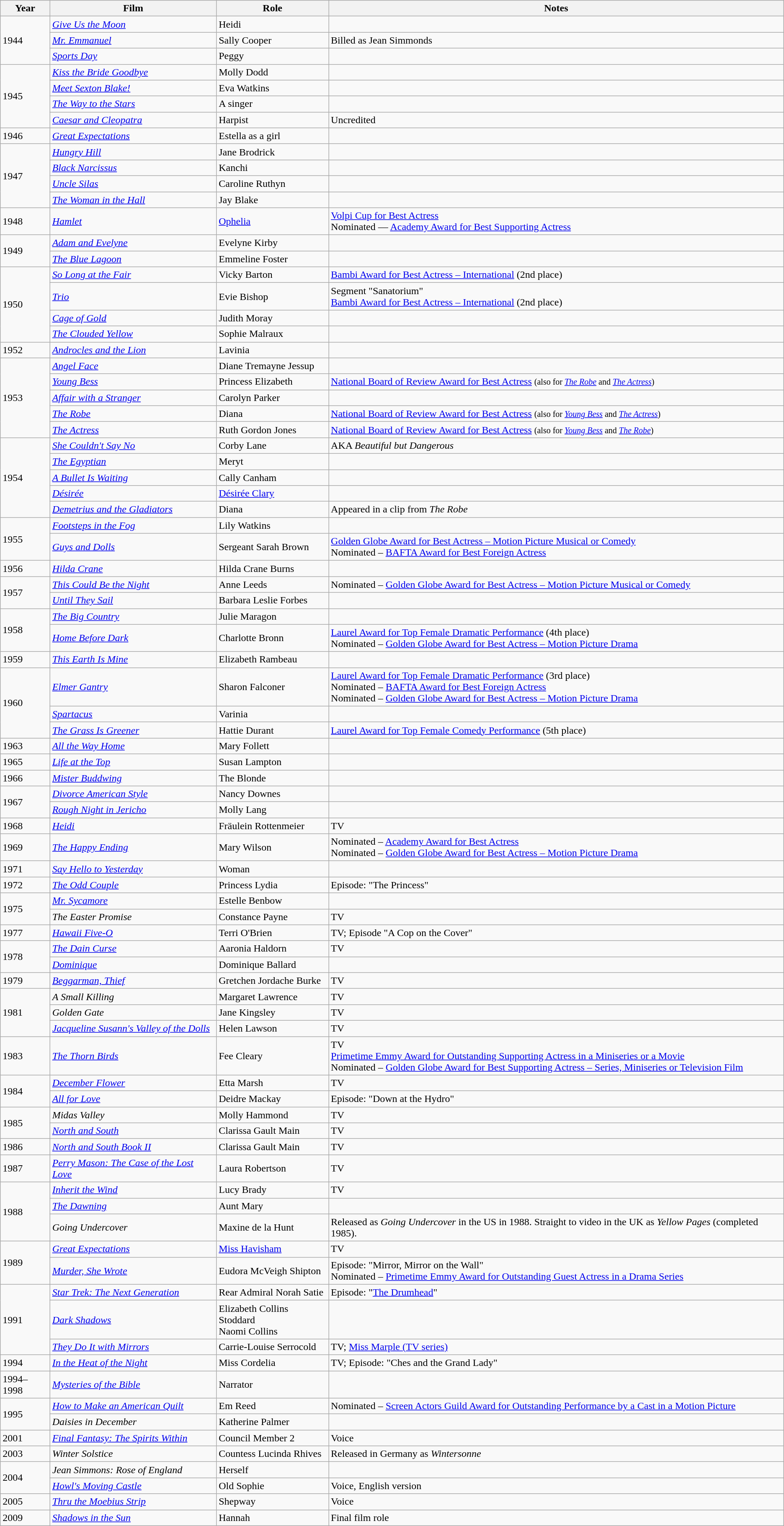<table class="wikitable" style="font-size: 100%;">
<tr>
<th>Year</th>
<th>Film</th>
<th>Role</th>
<th>Notes</th>
</tr>
<tr>
<td rowspan="3">1944</td>
<td><em><a href='#'>Give Us the Moon</a></em></td>
<td>Heidi</td>
<td></td>
</tr>
<tr>
<td><em><a href='#'>Mr. Emmanuel</a></em></td>
<td>Sally Cooper</td>
<td>Billed as Jean Simmonds</td>
</tr>
<tr>
<td><em><a href='#'>Sports Day</a></em></td>
<td>Peggy</td>
<td></td>
</tr>
<tr>
<td rowspan="4">1945</td>
<td><em><a href='#'>Kiss the Bride Goodbye</a></em></td>
<td>Molly Dodd</td>
<td></td>
</tr>
<tr>
<td><em><a href='#'>Meet Sexton Blake!</a></em></td>
<td>Eva Watkins</td>
<td></td>
</tr>
<tr>
<td><em><a href='#'>The Way to the Stars</a></em></td>
<td>A singer</td>
<td></td>
</tr>
<tr>
<td><em><a href='#'>Caesar and Cleopatra</a></em></td>
<td>Harpist</td>
<td>Uncredited</td>
</tr>
<tr>
<td>1946</td>
<td><em><a href='#'>Great Expectations</a></em></td>
<td>Estella as a girl</td>
<td></td>
</tr>
<tr>
<td rowspan="4">1947</td>
<td><em><a href='#'>Hungry Hill</a></em></td>
<td>Jane Brodrick</td>
<td></td>
</tr>
<tr>
<td><em><a href='#'>Black Narcissus</a></em></td>
<td>Kanchi</td>
<td></td>
</tr>
<tr>
<td><em><a href='#'>Uncle Silas</a></em></td>
<td>Caroline Ruthyn</td>
<td></td>
</tr>
<tr>
<td><em><a href='#'>The Woman in the Hall</a></em></td>
<td>Jay Blake</td>
<td></td>
</tr>
<tr>
<td>1948</td>
<td><em><a href='#'>Hamlet</a></em></td>
<td><a href='#'>Ophelia</a></td>
<td><a href='#'>Volpi Cup for Best Actress</a><br>Nominated — <a href='#'>Academy Award for Best Supporting Actress</a></td>
</tr>
<tr>
<td rowspan="2">1949</td>
<td><em><a href='#'>Adam and Evelyne</a></em></td>
<td>Evelyne Kirby</td>
<td></td>
</tr>
<tr>
<td><em><a href='#'>The Blue Lagoon</a></em></td>
<td>Emmeline Foster</td>
<td></td>
</tr>
<tr>
<td rowspan="4">1950</td>
<td><em><a href='#'>So Long at the Fair</a></em></td>
<td>Vicky Barton</td>
<td><a href='#'>Bambi Award for Best Actress – International</a> (2nd place)</td>
</tr>
<tr>
<td><em><a href='#'>Trio</a></em></td>
<td>Evie Bishop</td>
<td>Segment "Sanatorium"<br><a href='#'>Bambi Award for Best Actress – International</a> (2nd place)</td>
</tr>
<tr>
<td><em><a href='#'>Cage of Gold</a></em></td>
<td>Judith Moray</td>
<td></td>
</tr>
<tr>
<td><em><a href='#'>The Clouded Yellow</a></em></td>
<td>Sophie Malraux</td>
<td></td>
</tr>
<tr>
<td>1952</td>
<td><em><a href='#'>Androcles and the Lion</a></em></td>
<td>Lavinia</td>
<td></td>
</tr>
<tr>
<td rowspan="5">1953</td>
<td><em><a href='#'>Angel Face</a></em></td>
<td>Diane Tremayne Jessup</td>
<td></td>
</tr>
<tr>
<td><em><a href='#'>Young Bess</a></em></td>
<td>Princess Elizabeth</td>
<td><a href='#'>National Board of Review Award for Best Actress</a> <small>(also for <a href='#'><em>The Robe</em></a> and <em><a href='#'>The Actress</a></em>)</small></td>
</tr>
<tr>
<td><em><a href='#'>Affair with a Stranger</a></em></td>
<td>Carolyn Parker</td>
<td></td>
</tr>
<tr>
<td><em><a href='#'>The Robe</a></em></td>
<td>Diana</td>
<td><a href='#'>National Board of Review Award for Best Actress</a> <small>(also for <em><a href='#'>Young Bess</a></em> and <em><a href='#'>The Actress</a></em>)</small></td>
</tr>
<tr>
<td><em><a href='#'>The Actress</a></em></td>
<td>Ruth Gordon Jones</td>
<td><a href='#'>National Board of Review Award for Best Actress</a> <small>(also for <em><a href='#'>Young Bess</a></em> and <em><a href='#'>The Robe</a></em>)</small></td>
</tr>
<tr>
<td rowspan="5">1954</td>
<td><em><a href='#'>She Couldn't Say No</a></em></td>
<td>Corby Lane</td>
<td>AKA <em>Beautiful but Dangerous</em></td>
</tr>
<tr>
<td><em><a href='#'>The Egyptian</a></em></td>
<td>Meryt</td>
<td></td>
</tr>
<tr>
<td><em><a href='#'>A Bullet Is Waiting</a></em></td>
<td>Cally Canham</td>
<td></td>
</tr>
<tr>
<td><em><a href='#'>Désirée</a></em></td>
<td><a href='#'>Désirée Clary</a></td>
<td></td>
</tr>
<tr>
<td><em><a href='#'>Demetrius and the Gladiators</a></em></td>
<td>Diana</td>
<td>Appeared in a clip from <em>The Robe</em></td>
</tr>
<tr>
<td rowspan="2">1955</td>
<td><em><a href='#'>Footsteps in the Fog</a></em></td>
<td>Lily Watkins</td>
<td></td>
</tr>
<tr>
<td><em><a href='#'>Guys and Dolls</a></em></td>
<td>Sergeant Sarah Brown</td>
<td><a href='#'>Golden Globe Award for Best Actress – Motion Picture Musical or Comedy</a><br>Nominated – <a href='#'>BAFTA Award for Best Foreign Actress</a></td>
</tr>
<tr>
<td>1956</td>
<td><em><a href='#'>Hilda Crane</a></em></td>
<td>Hilda Crane Burns</td>
<td></td>
</tr>
<tr>
<td rowspan="2">1957</td>
<td><em><a href='#'>This Could Be the Night</a></em></td>
<td>Anne Leeds</td>
<td>Nominated – <a href='#'>Golden Globe Award for Best Actress – Motion Picture Musical or Comedy</a></td>
</tr>
<tr>
<td><em><a href='#'>Until They Sail</a></em></td>
<td>Barbara Leslie Forbes</td>
<td></td>
</tr>
<tr>
<td rowspan="2">1958</td>
<td><em><a href='#'>The Big Country</a></em></td>
<td>Julie Maragon</td>
<td></td>
</tr>
<tr>
<td><em><a href='#'>Home Before Dark</a></em></td>
<td>Charlotte Bronn</td>
<td><a href='#'>Laurel Award for Top Female Dramatic Performance</a> (4th place)<br>Nominated – <a href='#'>Golden Globe Award for Best Actress – Motion Picture Drama</a></td>
</tr>
<tr>
<td>1959</td>
<td><em><a href='#'>This Earth Is Mine</a></em></td>
<td>Elizabeth Rambeau</td>
<td></td>
</tr>
<tr>
<td rowspan="3">1960</td>
<td><em><a href='#'>Elmer Gantry</a></em></td>
<td>Sharon Falconer</td>
<td><a href='#'>Laurel Award for Top Female Dramatic Performance</a> (3rd place)<br>Nominated – <a href='#'>BAFTA Award for Best Foreign Actress</a><br>Nominated – <a href='#'>Golden Globe Award for Best Actress – Motion Picture Drama</a></td>
</tr>
<tr>
<td><em><a href='#'>Spartacus</a></em></td>
<td>Varinia</td>
<td></td>
</tr>
<tr>
<td><em><a href='#'>The Grass Is Greener</a></em></td>
<td>Hattie Durant</td>
<td><a href='#'>Laurel Award for Top Female Comedy Performance</a> (5th place)</td>
</tr>
<tr>
<td>1963</td>
<td><em><a href='#'>All the Way Home</a></em></td>
<td>Mary Follett</td>
<td></td>
</tr>
<tr>
<td>1965</td>
<td><em><a href='#'>Life at the Top</a></em></td>
<td>Susan Lampton</td>
<td></td>
</tr>
<tr>
<td>1966</td>
<td><em><a href='#'>Mister Buddwing</a></em></td>
<td>The Blonde</td>
<td></td>
</tr>
<tr>
<td rowspan="2">1967</td>
<td><em><a href='#'>Divorce American Style</a></em></td>
<td>Nancy Downes</td>
<td></td>
</tr>
<tr>
<td><em><a href='#'>Rough Night in Jericho</a></em></td>
<td>Molly Lang</td>
<td></td>
</tr>
<tr>
<td>1968</td>
<td><em><a href='#'>Heidi</a></em></td>
<td>Fräulein Rottenmeier</td>
<td>TV</td>
</tr>
<tr>
<td>1969</td>
<td><em><a href='#'>The Happy Ending</a></em></td>
<td>Mary Wilson</td>
<td>Nominated – <a href='#'>Academy Award for Best Actress</a><br>Nominated – <a href='#'>Golden Globe Award for Best Actress – Motion Picture Drama</a></td>
</tr>
<tr>
<td>1971</td>
<td><em><a href='#'>Say Hello to Yesterday</a></em></td>
<td>Woman</td>
<td></td>
</tr>
<tr>
<td>1972</td>
<td><em><a href='#'>The Odd Couple</a></em></td>
<td>Princess Lydia</td>
<td>Episode: "The Princess"</td>
</tr>
<tr>
<td rowspan="2">1975</td>
<td><em><a href='#'>Mr. Sycamore</a></em></td>
<td>Estelle Benbow</td>
<td></td>
</tr>
<tr>
<td><em>The Easter Promise</em></td>
<td>Constance Payne</td>
<td>TV</td>
</tr>
<tr>
<td>1977</td>
<td><em><a href='#'>Hawaii Five-O</a></em></td>
<td>Terri O'Brien</td>
<td>TV; Episode "A Cop on the Cover"</td>
</tr>
<tr>
<td rowspan="2">1978</td>
<td><em><a href='#'>The Dain Curse</a></em></td>
<td>Aaronia Haldorn</td>
<td>TV</td>
</tr>
<tr>
<td><em><a href='#'>Dominique</a></em></td>
<td>Dominique Ballard</td>
<td></td>
</tr>
<tr>
<td>1979</td>
<td><em><a href='#'>Beggarman, Thief</a></em></td>
<td>Gretchen Jordache Burke</td>
<td>TV</td>
</tr>
<tr>
<td rowspan="3">1981</td>
<td><em>A Small Killing</em></td>
<td>Margaret Lawrence</td>
<td>TV</td>
</tr>
<tr>
<td><em>Golden Gate</em></td>
<td>Jane Kingsley</td>
<td>TV</td>
</tr>
<tr>
<td><em><a href='#'>Jacqueline Susann's Valley of the Dolls</a></em></td>
<td>Helen Lawson</td>
<td>TV</td>
</tr>
<tr>
<td>1983</td>
<td><em><a href='#'>The Thorn Birds</a></em></td>
<td>Fee Cleary</td>
<td>TV<br><a href='#'>Primetime Emmy Award for Outstanding Supporting Actress in a Miniseries or a Movie</a><br>Nominated – <a href='#'>Golden Globe Award for Best Supporting Actress – Series, Miniseries or Television Film</a></td>
</tr>
<tr>
<td rowspan="2">1984</td>
<td><em><a href='#'>December Flower</a></em></td>
<td>Etta Marsh</td>
<td>TV</td>
</tr>
<tr>
<td><em><a href='#'>All for Love</a></em></td>
<td>Deidre Mackay</td>
<td>Episode: "Down at the Hydro"</td>
</tr>
<tr>
<td rowspan="2">1985</td>
<td><em>Midas Valley</em></td>
<td>Molly Hammond</td>
<td>TV</td>
</tr>
<tr>
<td><em><a href='#'>North and South</a></em></td>
<td>Clarissa Gault Main</td>
<td>TV</td>
</tr>
<tr>
<td>1986</td>
<td><em><a href='#'>North and South Book II</a></em></td>
<td>Clarissa Gault Main</td>
<td>TV</td>
</tr>
<tr>
<td>1987</td>
<td><em><a href='#'>Perry Mason: The Case of the Lost Love</a></em></td>
<td>Laura Robertson</td>
<td>TV</td>
</tr>
<tr>
<td rowspan="3">1988</td>
<td><em><a href='#'>Inherit the Wind</a></em></td>
<td>Lucy Brady</td>
<td>TV</td>
</tr>
<tr>
<td><em><a href='#'>The Dawning</a></em></td>
<td>Aunt Mary</td>
<td></td>
</tr>
<tr>
<td><em>Going Undercover</em></td>
<td>Maxine de la Hunt</td>
<td>Released as <em>Going Undercover</em> in the US in 1988. Straight to video in the UK as <em>Yellow Pages</em> (completed 1985).</td>
</tr>
<tr>
<td rowspan="2">1989</td>
<td><em><a href='#'>Great Expectations</a></em></td>
<td><a href='#'>Miss Havisham</a></td>
<td>TV</td>
</tr>
<tr>
<td><em><a href='#'>Murder, She Wrote</a></em></td>
<td>Eudora McVeigh Shipton</td>
<td>Episode: "Mirror, Mirror on the Wall"<br>Nominated – <a href='#'>Primetime Emmy Award for Outstanding Guest Actress in a Drama Series</a></td>
</tr>
<tr>
<td rowspan="3">1991</td>
<td><em><a href='#'>Star Trek: The Next Generation</a></em></td>
<td>Rear Admiral Norah Satie</td>
<td>Episode: "<a href='#'>The Drumhead</a>"</td>
</tr>
<tr>
<td><em><a href='#'>Dark Shadows</a></em></td>
<td>Elizabeth Collins Stoddard<br>Naomi Collins</td>
<td></td>
</tr>
<tr>
<td><em><a href='#'>They Do It with Mirrors</a></em></td>
<td>Carrie-Louise Serrocold</td>
<td>TV; <a href='#'>Miss Marple (TV series)</a></td>
</tr>
<tr>
<td>1994</td>
<td><em><a href='#'>In the Heat of the Night</a></em></td>
<td>Miss Cordelia</td>
<td>TV; Episode: "Ches and the Grand Lady"</td>
</tr>
<tr>
<td>1994–1998</td>
<td><em><a href='#'>Mysteries of the Bible</a></em></td>
<td>Narrator</td>
<td></td>
</tr>
<tr>
<td rowspan="2">1995</td>
<td><em><a href='#'>How to Make an American Quilt</a></em></td>
<td>Em Reed</td>
<td>Nominated – <a href='#'>Screen Actors Guild Award for Outstanding Performance by a Cast in a Motion Picture</a></td>
</tr>
<tr>
<td><em>Daisies in December</em></td>
<td>Katherine Palmer</td>
<td></td>
</tr>
<tr>
<td>2001</td>
<td><em><a href='#'>Final Fantasy: The Spirits Within</a></em></td>
<td>Council Member 2</td>
<td>Voice</td>
</tr>
<tr>
<td>2003</td>
<td><em>Winter Solstice</em></td>
<td>Countess Lucinda Rhives</td>
<td>Released in Germany as <em>Wintersonne</em></td>
</tr>
<tr>
<td rowspan="2">2004</td>
<td><em>Jean Simmons: Rose of England</em></td>
<td>Herself</td>
<td></td>
</tr>
<tr>
<td><em><a href='#'>Howl's Moving Castle</a></em></td>
<td>Old Sophie</td>
<td>Voice, English version</td>
</tr>
<tr>
<td>2005</td>
<td><em><a href='#'>Thru the Moebius Strip</a></em></td>
<td>Shepway</td>
<td>Voice</td>
</tr>
<tr>
<td>2009</td>
<td><em><a href='#'>Shadows in the Sun</a></em></td>
<td>Hannah</td>
<td>Final film role</td>
</tr>
</table>
